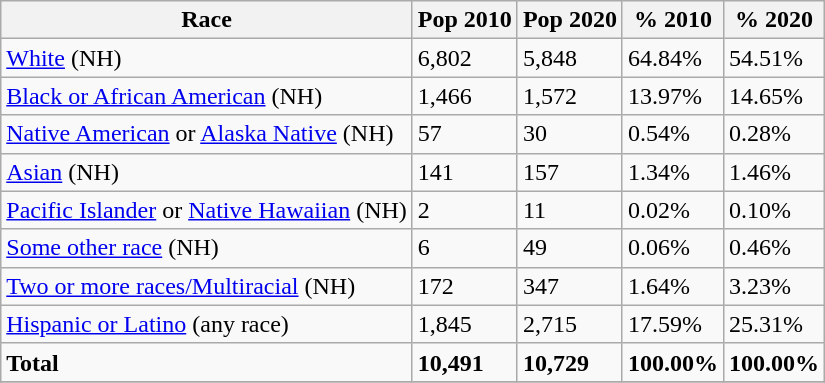<table class="wikitable">
<tr>
<th>Race</th>
<th>Pop 2010</th>
<th>Pop 2020</th>
<th>% 2010</th>
<th>% 2020</th>
</tr>
<tr>
<td><a href='#'>White</a> (NH)</td>
<td>6,802</td>
<td>5,848</td>
<td>64.84%</td>
<td>54.51%</td>
</tr>
<tr>
<td><a href='#'>Black or African American</a> (NH)</td>
<td>1,466</td>
<td>1,572</td>
<td>13.97%</td>
<td>14.65%</td>
</tr>
<tr>
<td><a href='#'>Native American</a> or <a href='#'>Alaska Native</a> (NH)</td>
<td>57</td>
<td>30</td>
<td>0.54%</td>
<td>0.28%</td>
</tr>
<tr>
<td><a href='#'>Asian</a> (NH)</td>
<td>141</td>
<td>157</td>
<td>1.34%</td>
<td>1.46%</td>
</tr>
<tr>
<td><a href='#'>Pacific Islander</a> or <a href='#'>Native Hawaiian</a> (NH)</td>
<td>2</td>
<td>11</td>
<td>0.02%</td>
<td>0.10%</td>
</tr>
<tr>
<td><a href='#'>Some other race</a> (NH)</td>
<td>6</td>
<td>49</td>
<td>0.06%</td>
<td>0.46%</td>
</tr>
<tr>
<td><a href='#'>Two or more races/Multiracial</a> (NH)</td>
<td>172</td>
<td>347</td>
<td>1.64%</td>
<td>3.23%</td>
</tr>
<tr>
<td><a href='#'>Hispanic or Latino</a> (any race)</td>
<td>1,845</td>
<td>2,715</td>
<td>17.59%</td>
<td>25.31%</td>
</tr>
<tr>
<td><strong>Total</strong></td>
<td><strong>10,491</strong></td>
<td><strong>10,729</strong></td>
<td><strong>100.00%</strong></td>
<td><strong>100.00%</strong></td>
</tr>
<tr>
</tr>
</table>
